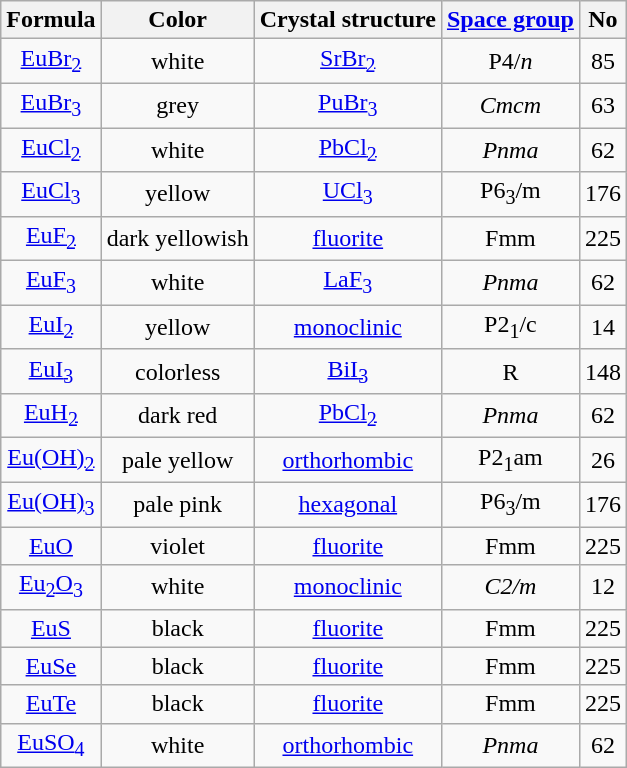<table Class = "wikitable" style = "text-align: center;">
<tr>
<th>Formula</th>
<th>Color</th>
<th>Crystal structure</th>
<th><a href='#'>Space group</a></th>
<th>No</th>
</tr>
<tr>
<td><a href='#'>EuBr<sub>2</sub></a></td>
<td>white</td>
<td><a href='#'>SrBr<sub>2</sub></a></td>
<td>P4/<em>n</em></td>
<td>85</td>
</tr>
<tr>
<td><a href='#'>EuBr<sub>3</sub></a></td>
<td>grey</td>
<td><a href='#'>PuBr<sub>3</sub></a></td>
<td><em>Cmcm</em></td>
<td>63</td>
</tr>
<tr>
<td><a href='#'>EuCl<sub>2</sub></a></td>
<td>white</td>
<td><a href='#'>PbCl<sub>2</sub></a></td>
<td><em>Pnma</em></td>
<td>62</td>
</tr>
<tr>
<td><a href='#'>EuCl<sub>3</sub></a></td>
<td>yellow</td>
<td><a href='#'>UCl<sub>3</sub></a></td>
<td>P6<sub>3</sub>/m</td>
<td>176</td>
</tr>
<tr>
<td><a href='#'>EuF<sub>2</sub></a></td>
<td>dark yellowish</td>
<td><a href='#'>fluorite</a></td>
<td>Fmm</td>
<td>225</td>
</tr>
<tr>
<td><a href='#'>EuF<sub>3</sub></a></td>
<td>white</td>
<td><a href='#'>LaF<sub>3</sub></a></td>
<td><em>Pnma</em></td>
<td>62</td>
</tr>
<tr>
<td><a href='#'>EuI<sub>2</sub></a></td>
<td>yellow</td>
<td><a href='#'>monoclinic</a></td>
<td>P2<sub>1</sub>/c</td>
<td>14</td>
</tr>
<tr>
<td><a href='#'>EuI<sub>3</sub></a></td>
<td>colorless</td>
<td><a href='#'>BiI<sub>3</sub></a></td>
<td>R</td>
<td>148</td>
</tr>
<tr>
<td><a href='#'>EuH<sub>2</sub></a></td>
<td>dark red</td>
<td><a href='#'>PbCl<sub>2</sub></a></td>
<td><em>Pnma</em></td>
<td>62</td>
</tr>
<tr>
<td><a href='#'>Eu(OH)<sub>2</sub></a></td>
<td>pale yellow</td>
<td><a href='#'>orthorhombic</a></td>
<td>P2<sub>1</sub>am</td>
<td>26</td>
</tr>
<tr>
<td><a href='#'>Eu(OH)<sub>3</sub></a></td>
<td>pale pink</td>
<td><a href='#'>hexagonal</a></td>
<td>P6<sub>3</sub>/m</td>
<td>176</td>
</tr>
<tr>
<td><a href='#'>EuO</a></td>
<td>violet</td>
<td><a href='#'>fluorite</a></td>
<td>Fmm</td>
<td>225</td>
</tr>
<tr>
<td><a href='#'>Eu<sub>2</sub>O<sub>3</sub></a></td>
<td>white</td>
<td><a href='#'>monoclinic</a></td>
<td><em>C2/m</em></td>
<td>12</td>
</tr>
<tr>
<td><a href='#'>EuS</a></td>
<td>black</td>
<td><a href='#'>fluorite</a></td>
<td>Fmm</td>
<td>225</td>
</tr>
<tr>
<td><a href='#'>EuSe</a></td>
<td>black</td>
<td><a href='#'>fluorite</a></td>
<td>Fmm</td>
<td>225</td>
</tr>
<tr>
<td><a href='#'>EuTe</a></td>
<td>black</td>
<td><a href='#'>fluorite</a></td>
<td>Fmm</td>
<td>225</td>
</tr>
<tr>
<td><a href='#'>EuSO<sub>4</sub></a></td>
<td>white</td>
<td><a href='#'>orthorhombic</a></td>
<td><em>Pnma</em></td>
<td>62</td>
</tr>
</table>
